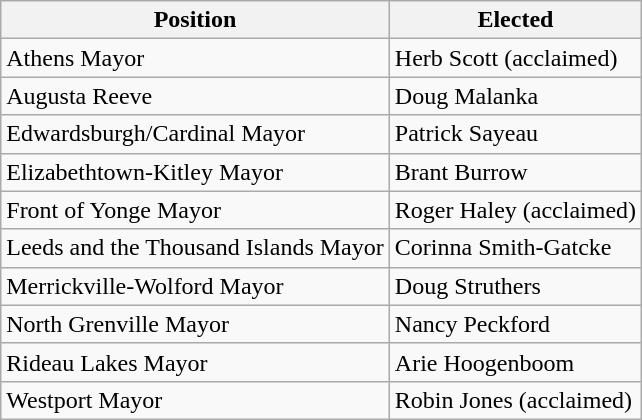<table class="wikitable">
<tr>
<th>Position</th>
<th>Elected</th>
</tr>
<tr>
<td>Athens Mayor</td>
<td>Herb Scott (acclaimed)</td>
</tr>
<tr>
<td>Augusta Reeve</td>
<td>Doug Malanka</td>
</tr>
<tr>
<td>Edwardsburgh/Cardinal Mayor</td>
<td>Patrick Sayeau</td>
</tr>
<tr>
<td>Elizabethtown-Kitley Mayor</td>
<td>Brant Burrow</td>
</tr>
<tr>
<td>Front of Yonge Mayor</td>
<td>Roger Haley (acclaimed)</td>
</tr>
<tr>
<td>Leeds and the Thousand Islands Mayor</td>
<td>Corinna Smith-Gatcke</td>
</tr>
<tr>
<td>Merrickville-Wolford Mayor</td>
<td>Doug Struthers</td>
</tr>
<tr>
<td>North Grenville Mayor</td>
<td>Nancy Peckford</td>
</tr>
<tr>
<td>Rideau Lakes Mayor</td>
<td>Arie Hoogenboom</td>
</tr>
<tr>
<td>Westport Mayor</td>
<td>Robin Jones (acclaimed)</td>
</tr>
</table>
